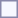<table style="border:1px solid #8888aa; background-color:#f7f8ff; padding:5px; font-size:95%; margin: 0px 12px 12px 0px;">
</table>
